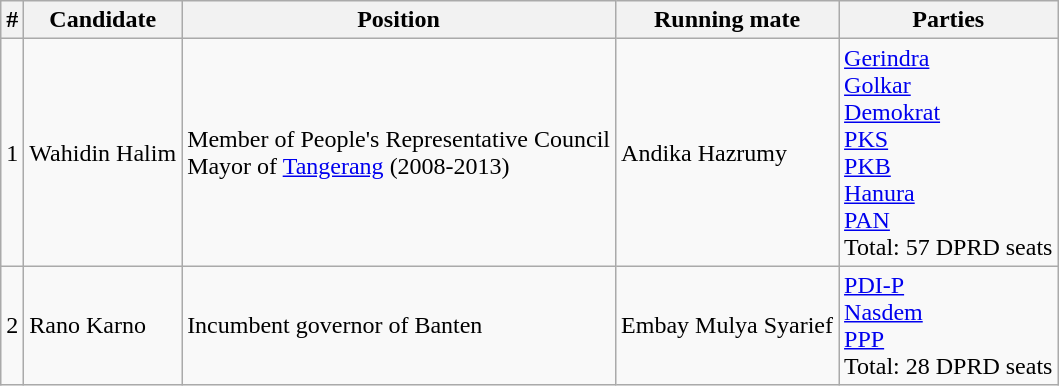<table class="wikitable">
<tr>
<th>#</th>
<th>Candidate</th>
<th>Position</th>
<th>Running mate</th>
<th>Parties</th>
</tr>
<tr>
<td>1</td>
<td>Wahidin Halim</td>
<td>Member of People's Representative Council<br>Mayor of <a href='#'>Tangerang</a> (2008-2013)</td>
<td>Andika Hazrumy</td>
<td><a href='#'>Gerindra</a><br><a href='#'>Golkar</a><br><a href='#'>Demokrat</a><br><a href='#'>PKS</a><br><a href='#'>PKB</a><br><a href='#'>Hanura</a><br><a href='#'>PAN</a><br>Total: 57 DPRD seats</td>
</tr>
<tr>
<td>2</td>
<td>Rano Karno</td>
<td>Incumbent governor of Banten</td>
<td>Embay Mulya Syarief</td>
<td><a href='#'>PDI-P</a><br><a href='#'>Nasdem</a><br><a href='#'>PPP</a><br>Total: 28 DPRD seats</td>
</tr>
</table>
